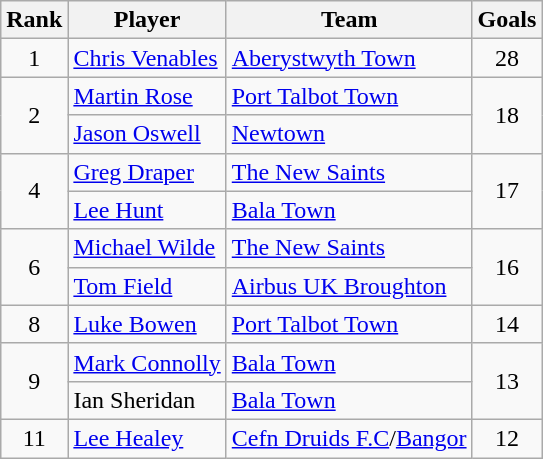<table class="wikitable">
<tr>
<th>Rank</th>
<th>Player</th>
<th>Team</th>
<th>Goals</th>
</tr>
<tr>
<td align=center>1</td>
<td> <a href='#'>Chris Venables</a></td>
<td><a href='#'>Aberystwyth Town</a></td>
<td align=center>28</td>
</tr>
<tr>
<td rowspan=2 align=center>2</td>
<td> <a href='#'>Martin Rose</a></td>
<td><a href='#'>Port Talbot Town</a></td>
<td rowspan=2 align=center>18</td>
</tr>
<tr>
<td> <a href='#'>Jason Oswell</a></td>
<td><a href='#'>Newtown</a></td>
</tr>
<tr>
<td rowspan=2 align=center>4</td>
<td> <a href='#'>Greg Draper</a></td>
<td><a href='#'>The New Saints</a></td>
<td rowspan=2 align=center>17</td>
</tr>
<tr>
<td> <a href='#'>Lee Hunt</a></td>
<td><a href='#'>Bala Town</a></td>
</tr>
<tr>
<td rowspan=2 align=center>6</td>
<td> <a href='#'>Michael Wilde</a></td>
<td><a href='#'>The New Saints</a></td>
<td rowspan=2 align=center>16</td>
</tr>
<tr>
<td> <a href='#'>Tom Field</a></td>
<td><a href='#'>Airbus UK Broughton</a></td>
</tr>
<tr>
<td align=center>8</td>
<td> <a href='#'>Luke Bowen</a></td>
<td><a href='#'>Port Talbot Town</a></td>
<td align=center>14</td>
</tr>
<tr>
<td rowspan=2 align=center>9</td>
<td> <a href='#'>Mark Connolly</a></td>
<td><a href='#'>Bala Town</a></td>
<td rowspan=2 align=center>13</td>
</tr>
<tr>
<td> Ian Sheridan</td>
<td><a href='#'>Bala Town</a></td>
</tr>
<tr>
<td align=center>11</td>
<td> <a href='#'>Lee Healey</a></td>
<td><a href='#'>Cefn Druids F.C</a>/<a href='#'>Bangor</a></td>
<td align=center>12</td>
</tr>
</table>
